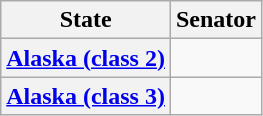<table class="wikitable sortable plainrowheaders">
<tr>
<th scope="col">State</th>
<th scope="col">Senator</th>
</tr>
<tr>
<th><a href='#'>Alaska (class 2)</a></th>
<td></td>
</tr>
<tr>
<th><a href='#'>Alaska (class 3)</a></th>
<td></td>
</tr>
</table>
